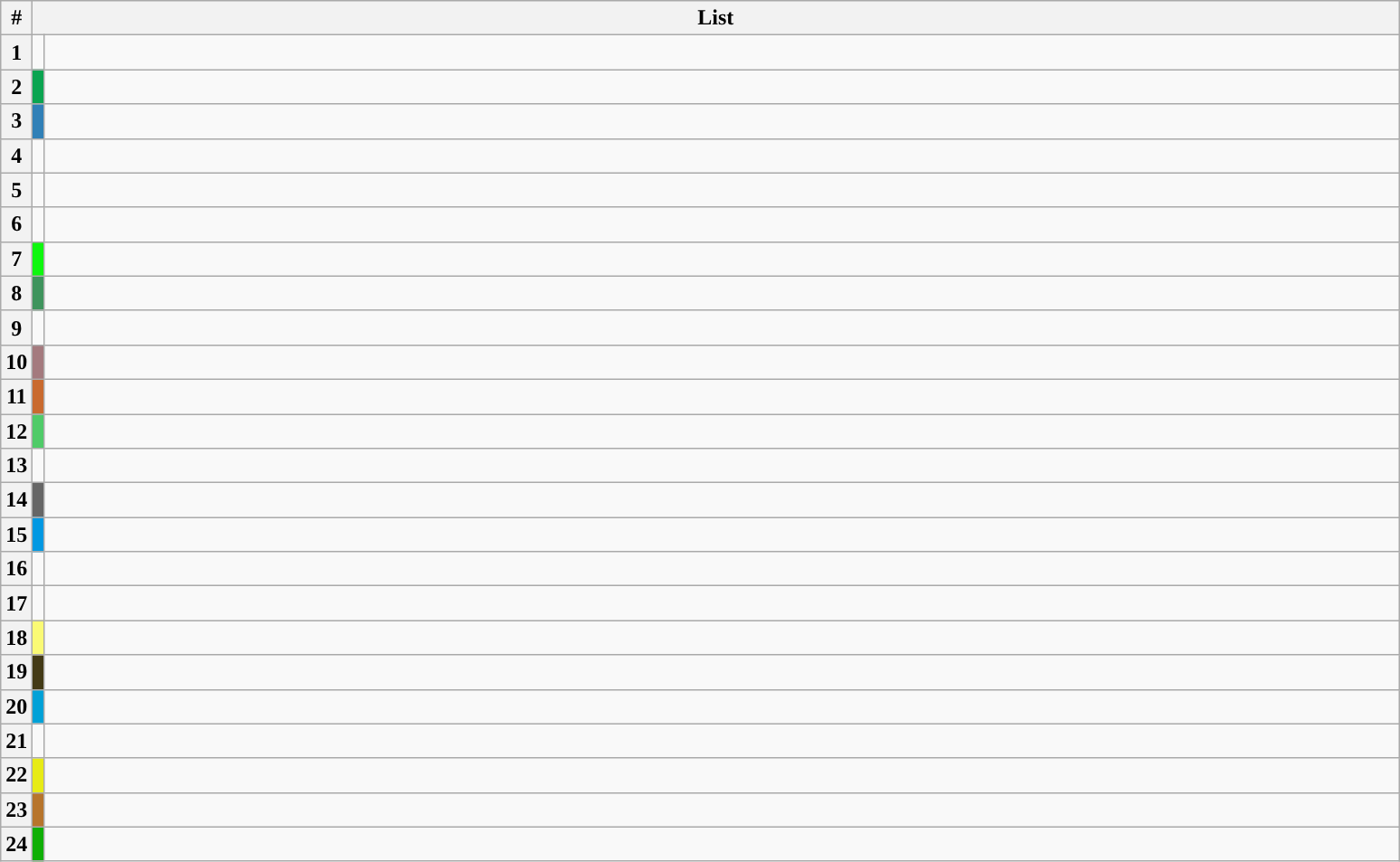<table class=wikitable>
<tr>
<th>#</th>
<th colspan=2 width=1000>List</th>
</tr>
<tr>
<th>1</th>
<td width="1"></td>
<td><br>



</td>
</tr>
<tr>
<th>2</th>
<td width="1" bgcolor="#0AA450"></td>
<td><br>



</td>
</tr>
<tr>
<th>3</th>
<td width="1" bgcolor="#3080B7"></td>
<td><br>
</td>
</tr>
<tr>
<th>4</th>
<td width="1"></td>
<td><br>
</td>
</tr>
<tr>
<th>5</th>
<td width="1"></td>
<td><br>
</td>
</tr>
<tr>
<th>6</th>
<td width="1"></td>
<td><br>
</td>
</tr>
<tr>
<th>7</th>
<td width="1" bgcolor="#0EF70E"></td>
<td><br>
</td>
</tr>
<tr>
<th>8</th>
<td width="1" bgcolor="#3F945D"></td>
<td><br>



</td>
</tr>
<tr>
<th>9</th>
<td width="1"></td>
<td><br>



</td>
</tr>
<tr>
<th>10</th>
<td width="1" bgcolor="#A47A7E"></td>
<td><br>



</td>
</tr>
<tr>
<th>11</th>
<td width="1" bgcolor="#C96A2F"></td>
<td><br>
</td>
</tr>
<tr>
<th>12</th>
<td width="1" bgcolor="#4FCB68"></td>
<td><br>



</td>
</tr>
<tr>
<th>13</th>
<td width="1"></td>
<td><br>



</td>
</tr>
<tr>
<th>14</th>
<td width="1" bgcolor="#666666"></td>
<td><br>



</td>
</tr>
<tr>
<th>15</th>
<td width="1" bgcolor="#0198E2"></td>
<td><br>



</td>
</tr>
<tr>
<th>16</th>
<td width="1"></td>
<td><br>
</td>
</tr>
<tr>
<th>17</th>
<td width="1"></td>
<td><br>
</td>
</tr>
<tr>
<th>18</th>
<td width="1" bgcolor="#FAFA75"></td>
<td><br>



</td>
</tr>
<tr>
<th>19</th>
<td width="1" bgcolor="#433A16"></td>
<td><br>
</td>
</tr>
<tr>
<th>20</th>
<td width="1" bgcolor="#00A1D7"></td>
<td><br>
</td>
</tr>
<tr>
<th>21</th>
<td width="1"></td>
<td><br>



</td>
</tr>
<tr>
<th>22</th>
<td width="1" bgcolor="#E7EB16"></td>
<td><br>
</td>
</tr>
<tr>
<th>23</th>
<td width="1" bgcolor="#B7752C"></td>
<td><br>



</td>
</tr>
<tr>
<th>24</th>
<td width="1" bgcolor="#0FAF05"></td>
<td><br>



</td>
</tr>
</table>
